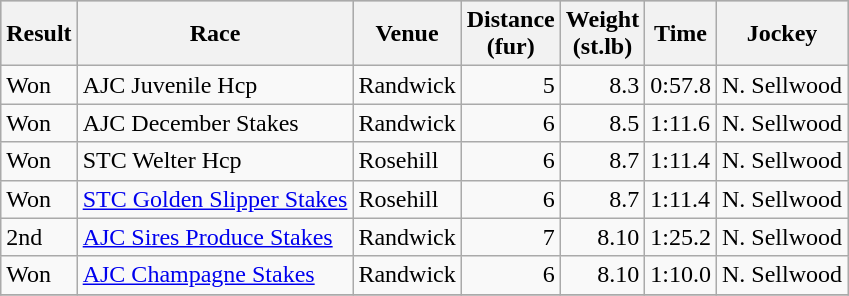<table class="wikitable">
<tr style="background:silver; color:black">
<th>Result</th>
<th>Race</th>
<th>Venue</th>
<th>Distance<br>(fur)</th>
<th>Weight<br>(st.lb)</th>
<th>Time</th>
<th>Jockey</th>
</tr>
<tr>
<td>Won</td>
<td>AJC Juvenile Hcp</td>
<td>Randwick</td>
<td align="right">5</td>
<td align="right">8.3</td>
<td>0:57.8</td>
<td>N. Sellwood</td>
</tr>
<tr>
<td>Won</td>
<td>AJC December Stakes</td>
<td>Randwick</td>
<td align="right">6</td>
<td align="right">8.5</td>
<td>1:11.6</td>
<td>N. Sellwood</td>
</tr>
<tr>
<td>Won</td>
<td>STC Welter Hcp</td>
<td>Rosehill</td>
<td align="right">6</td>
<td align="right">8.7</td>
<td>1:11.4</td>
<td>N. Sellwood</td>
</tr>
<tr>
<td>Won</td>
<td><a href='#'>STC Golden Slipper Stakes</a></td>
<td>Rosehill</td>
<td align="right">6</td>
<td align="right">8.7</td>
<td>1:11.4</td>
<td>N. Sellwood</td>
</tr>
<tr>
<td>2nd</td>
<td><a href='#'>AJC Sires Produce Stakes</a></td>
<td>Randwick</td>
<td align="right">7</td>
<td align="right">8.10</td>
<td>1:25.2</td>
<td>N. Sellwood</td>
</tr>
<tr>
<td>Won</td>
<td><a href='#'>AJC Champagne Stakes</a></td>
<td>Randwick</td>
<td align="right">6</td>
<td align="right">8.10</td>
<td>1:10.0</td>
<td>N. Sellwood</td>
</tr>
<tr>
</tr>
</table>
